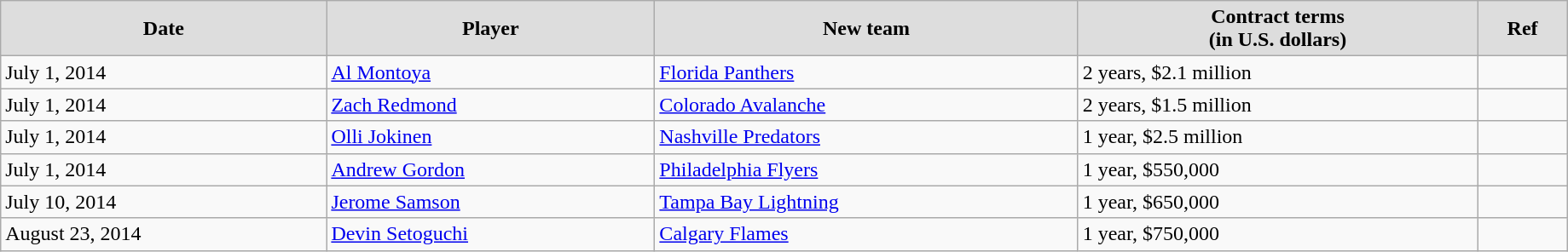<table class="wikitable" width=97%>
<tr align="center" bgcolor="#dddddd">
<td><strong>Date</strong></td>
<td><strong>Player</strong></td>
<td><strong>New team</strong></td>
<td><strong>Contract terms</strong><br><strong>(in U.S. dollars)</strong></td>
<td><strong>Ref</strong></td>
</tr>
<tr>
<td>July 1, 2014</td>
<td><a href='#'>Al Montoya</a></td>
<td><a href='#'>Florida Panthers</a></td>
<td>2 years, $2.1 million</td>
<td></td>
</tr>
<tr>
<td>July 1, 2014</td>
<td><a href='#'>Zach Redmond</a></td>
<td><a href='#'>Colorado Avalanche</a></td>
<td>2 years, $1.5 million</td>
<td></td>
</tr>
<tr>
<td>July 1, 2014</td>
<td><a href='#'>Olli Jokinen</a></td>
<td><a href='#'>Nashville Predators</a></td>
<td>1 year, $2.5 million</td>
<td></td>
</tr>
<tr>
<td>July 1, 2014</td>
<td><a href='#'>Andrew Gordon</a></td>
<td><a href='#'>Philadelphia Flyers</a></td>
<td>1 year, $550,000</td>
<td></td>
</tr>
<tr>
<td>July 10, 2014</td>
<td><a href='#'>Jerome Samson</a></td>
<td><a href='#'>Tampa Bay Lightning</a></td>
<td>1 year, $650,000</td>
<td></td>
</tr>
<tr>
<td>August 23, 2014</td>
<td><a href='#'>Devin Setoguchi</a></td>
<td><a href='#'>Calgary Flames</a></td>
<td>1 year, $750,000</td>
<td></td>
</tr>
</table>
